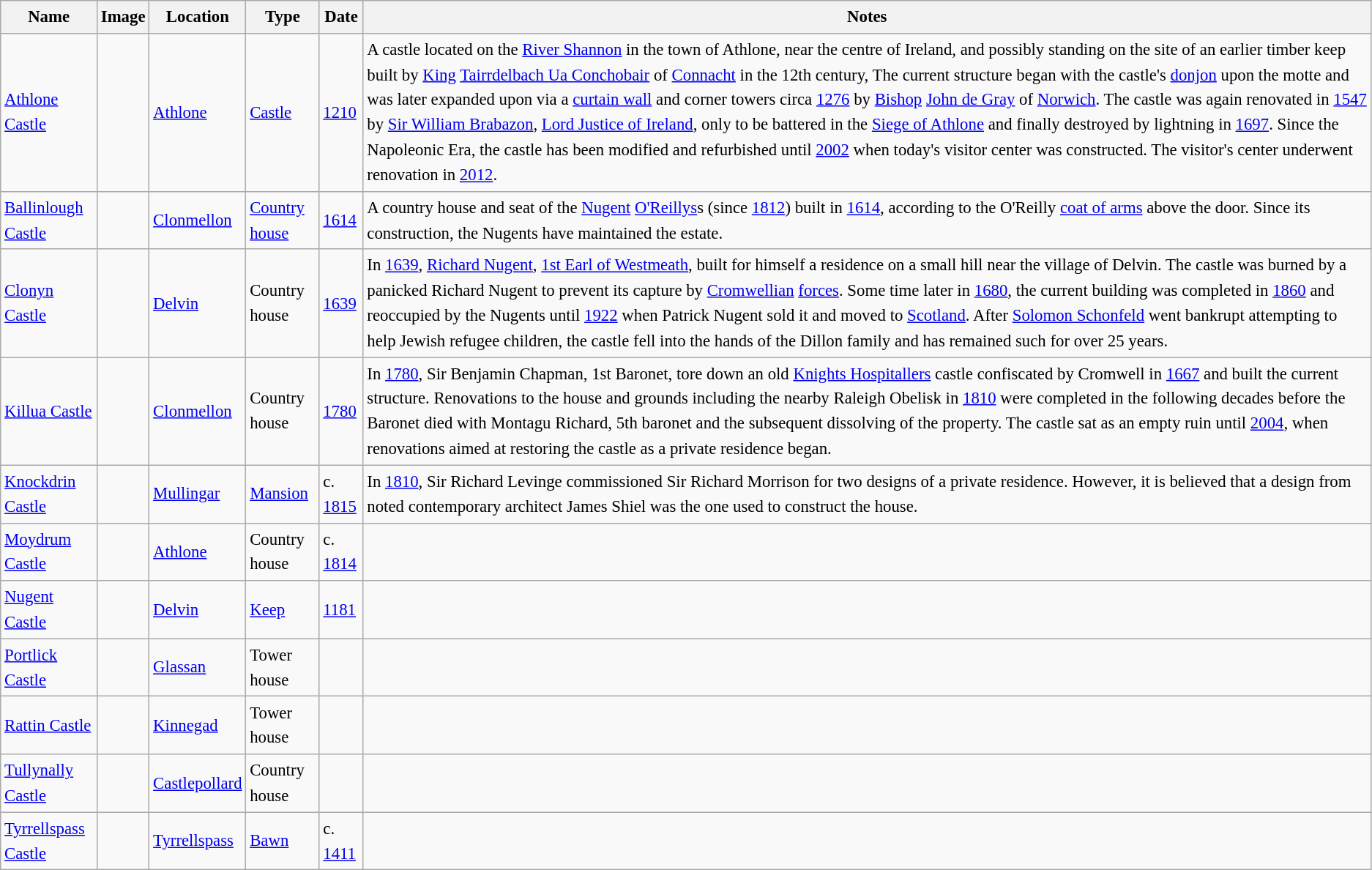<table class="wikitable sortable" style="font-size:95%;border:0px;text-align:left;line-height:150%;">
<tr>
<th>Name</th>
<th>Image</th>
<th>Location</th>
<th>Type</th>
<th>Date</th>
<th class="unsortable">Notes</th>
</tr>
<tr>
<td><a href='#'>Athlone Castle</a></td>
<td></td>
<td><a href='#'>Athlone</a> </td>
<td><a href='#'>Castle</a></td>
<td><a href='#'>1210</a></td>
<td>A castle located on the <a href='#'>River Shannon</a> in the town of Athlone, near the centre of Ireland, and possibly standing on the site of an earlier timber keep built by <a href='#'>King</a> <a href='#'>Tairrdelbach Ua Conchobair</a> of <a href='#'>Connacht</a> in the 12th century, The current structure began with the castle's <a href='#'>donjon</a> upon the motte and was later expanded upon via a <a href='#'>curtain wall</a> and corner towers circa <a href='#'>1276</a> by <a href='#'>Bishop</a> <a href='#'>John de Gray</a> of <a href='#'>Norwich</a>. The castle was again renovated in <a href='#'>1547</a> by <a href='#'>Sir William Brabazon</a>, <a href='#'>Lord Justice of Ireland</a>, only to be battered in the <a href='#'>Siege of Athlone</a> and finally destroyed by lightning in <a href='#'>1697</a>. Since the Napoleonic Era, the castle has been modified and refurbished until <a href='#'>2002</a> when today's visitor center was constructed. The visitor's center underwent renovation in <a href='#'>2012</a>.</td>
</tr>
<tr>
<td><a href='#'>Ballinlough Castle</a></td>
<td></td>
<td><a href='#'>Clonmellon</a> </td>
<td><a href='#'>Country house</a></td>
<td><a href='#'>1614</a></td>
<td>A country house and seat of the <a href='#'>Nugent</a> <a href='#'>O'Reillys</a>s (since <a href='#'>1812</a>) built in <a href='#'>1614</a>, according to the O'Reilly <a href='#'>coat of arms</a> above the door. Since its construction, the Nugents have maintained the estate.</td>
</tr>
<tr>
<td><a href='#'>Clonyn Castle</a></td>
<td></td>
<td><a href='#'>Delvin</a> </td>
<td>Country house</td>
<td><a href='#'>1639</a></td>
<td>In <a href='#'>1639</a>, <a href='#'>Richard Nugent</a>, <a href='#'>1st Earl of Westmeath</a>, built for himself a residence on a small hill near the village of Delvin. The castle was burned by a panicked Richard Nugent to prevent its capture by <a href='#'>Cromwellian</a> <a href='#'>forces</a>. Some time later in <a href='#'>1680</a>, the current building was completed in <a href='#'>1860</a> and reoccupied by the Nugents until <a href='#'>1922</a> when Patrick Nugent sold it and moved to <a href='#'>Scotland</a>. After <a href='#'>Solomon Schonfeld</a> went bankrupt attempting to help Jewish refugee children, the castle fell into the hands of the Dillon family and has remained such for over 25 years.</td>
</tr>
<tr>
<td><a href='#'>Killua Castle</a></td>
<td></td>
<td><a href='#'>Clonmellon</a> </td>
<td>Country house</td>
<td><a href='#'>1780</a></td>
<td>In <a href='#'>1780</a>, Sir Benjamin Chapman, 1st Baronet, tore down an old <a href='#'>Knights Hospitallers</a> castle confiscated by Cromwell in <a href='#'>1667</a> and built the current structure. Renovations to the house and grounds including the nearby Raleigh Obelisk in <a href='#'>1810</a> were completed in the following decades before the Baronet died with Montagu Richard, 5th baronet and the subsequent dissolving of the property. The castle sat as an empty ruin until <a href='#'>2004</a>, when renovations aimed at restoring the castle as a private residence began.</td>
</tr>
<tr>
<td><a href='#'>Knockdrin Castle</a></td>
<td></td>
<td><a href='#'>Mullingar</a> </td>
<td><a href='#'>Mansion</a></td>
<td>c. <a href='#'>1815</a></td>
<td>In <a href='#'>1810</a>, Sir Richard Levinge commissioned Sir Richard Morrison for two designs of a private residence. However, it is believed that a design from noted contemporary architect James Shiel was the one used to construct the house.</td>
</tr>
<tr>
<td><a href='#'>Moydrum Castle</a></td>
<td></td>
<td><a href='#'>Athlone</a> </td>
<td>Country house</td>
<td>c. <a href='#'>1814</a></td>
<td></td>
</tr>
<tr>
<td><a href='#'>Nugent Castle</a></td>
<td></td>
<td><a href='#'>Delvin</a> </td>
<td><a href='#'>Keep</a></td>
<td><a href='#'>1181</a></td>
<td></td>
</tr>
<tr>
<td><a href='#'>Portlick Castle</a></td>
<td></td>
<td><a href='#'>Glassan</a> </td>
<td>Tower house</td>
<td></td>
<td></td>
</tr>
<tr>
<td><a href='#'>Rattin Castle</a></td>
<td></td>
<td><a href='#'>Kinnegad</a> </td>
<td>Tower house</td>
<td></td>
<td></td>
</tr>
<tr>
<td><a href='#'>Tullynally Castle</a></td>
<td></td>
<td><a href='#'>Castlepollard</a> </td>
<td>Country house</td>
<td></td>
<td></td>
</tr>
<tr>
<td><a href='#'>Tyrrellspass Castle</a></td>
<td></td>
<td><a href='#'>Tyrrellspass</a> </td>
<td><a href='#'>Bawn</a></td>
<td>c. <a href='#'>1411</a></td>
<td></td>
</tr>
<tr>
</tr>
</table>
